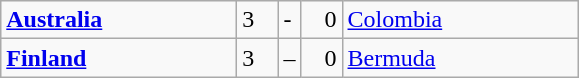<table class="wikitable">
<tr>
<td width=150> <strong><a href='#'>Australia</a></strong></td>
<td style="width:20px; text-align:left;">3</td>
<td>-</td>
<td style="width:20px; text-align:right;">0</td>
<td width=150> <a href='#'>Colombia</a></td>
</tr>
<tr>
<td> <strong><a href='#'>Finland</a></strong></td>
<td style="text-align:left;">3</td>
<td>–</td>
<td style="text-align:right;">0</td>
<td> <a href='#'>Bermuda</a></td>
</tr>
</table>
